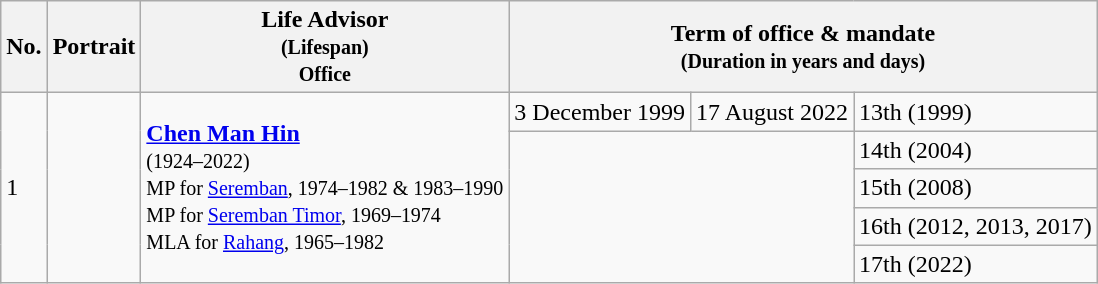<table class="wikitable">
<tr>
<th>No.</th>
<th>Portrait</th>
<th>Life Advisor<br><small>(Lifespan)</small><br><small>Office</small></th>
<th colspan="3">Term of office & mandate<br><small>(Duration in years and days)</small></th>
</tr>
<tr>
<td rowspan="5">1</td>
<td rowspan="5"></td>
<td rowspan="5"><strong><a href='#'>Chen Man Hin</a></strong> <br> <small>(1924–2022) </small> <br> <small> MP for <a href='#'>Seremban</a>, 1974–1982 & 1983–1990 </small><br><small>MP for <a href='#'>Seremban Timor</a>, 1969–1974 </small><br><small> MLA for <a href='#'>Rahang</a>, 1965–1982</small></td>
<td>3 December 1999</td>
<td>17 August 2022</td>
<td>13th (1999)</td>
</tr>
<tr>
<td colspan="2" rowspan="4" align="center"></td>
<td>14th (2004)</td>
</tr>
<tr>
<td>15th (2008)</td>
</tr>
<tr>
<td>16th (2012, 2013, 2017)</td>
</tr>
<tr>
<td>17th (2022)</td>
</tr>
</table>
